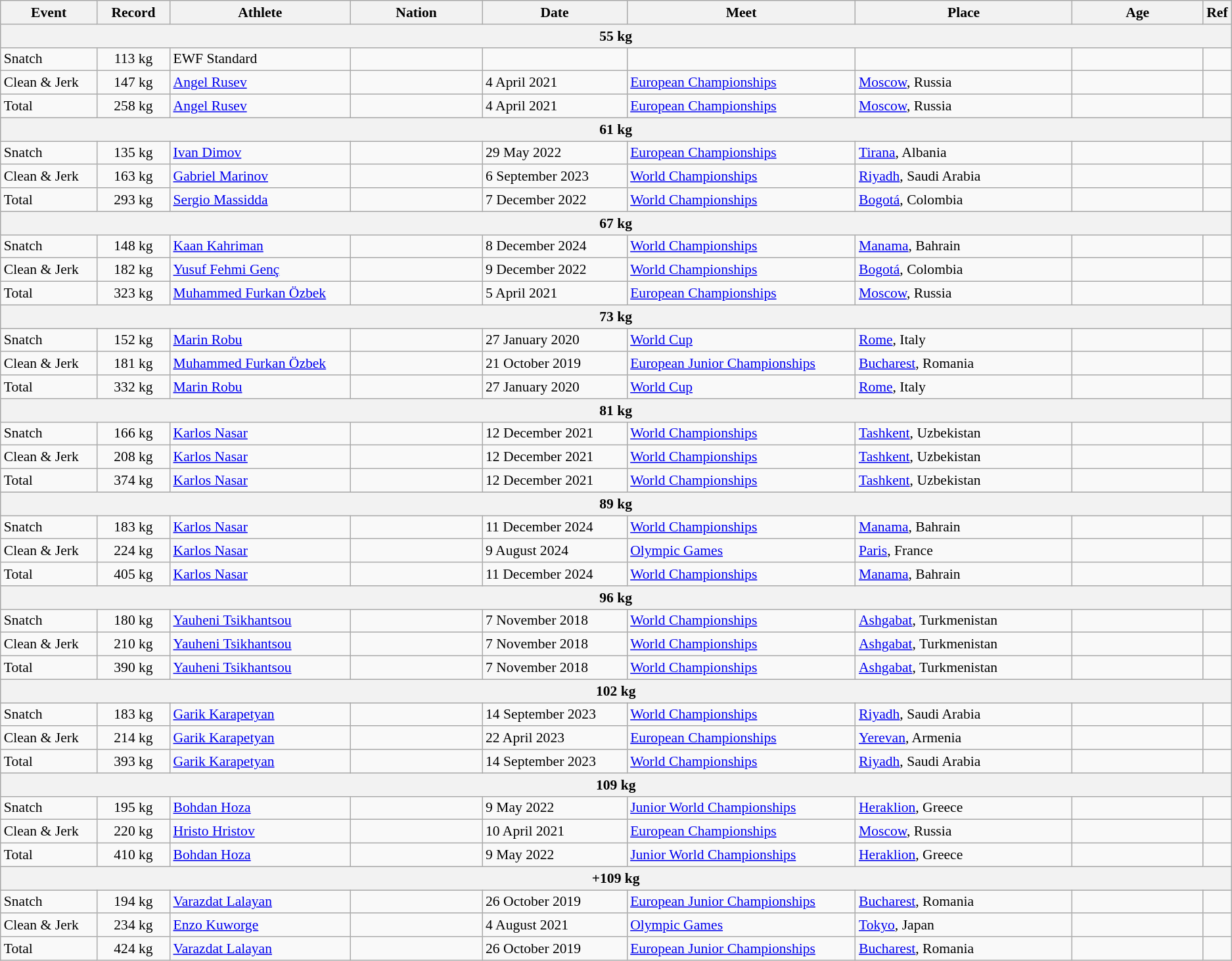<table class="wikitable" style="font-size:90%;">
<tr>
<th width=8%>Event</th>
<th width=6%>Record</th>
<th width=15%>Athlete</th>
<th width=11%>Nation</th>
<th width=12%>Date</th>
<th width=19%>Meet</th>
<th width=18%>Place</th>
<th width=11%>Age</th>
<th>Ref</th>
</tr>
<tr bgcolor="#DDDDDD">
<th colspan="9">55 kg</th>
</tr>
<tr>
<td>Snatch</td>
<td align=center>113 kg</td>
<td>EWF Standard</td>
<td></td>
<td></td>
<td></td>
<td></td>
<td></td>
<td></td>
</tr>
<tr>
<td>Clean & Jerk</td>
<td align=center>147 kg</td>
<td><a href='#'>Angel Rusev</a></td>
<td></td>
<td>4 April 2021</td>
<td><a href='#'>European Championships</a></td>
<td><a href='#'>Moscow</a>, Russia</td>
<td></td>
<td></td>
</tr>
<tr>
<td>Total</td>
<td align=center>258 kg</td>
<td><a href='#'>Angel Rusev</a></td>
<td></td>
<td>4 April 2021</td>
<td><a href='#'>European Championships</a></td>
<td><a href='#'>Moscow</a>, Russia</td>
<td></td>
<td></td>
</tr>
<tr bgcolor="#DDDDDD">
<th colspan="9">61 kg</th>
</tr>
<tr>
<td>Snatch</td>
<td align=center>135 kg</td>
<td><a href='#'>Ivan Dimov</a></td>
<td></td>
<td>29 May 2022</td>
<td><a href='#'>European Championships</a></td>
<td><a href='#'>Tirana</a>, Albania</td>
<td></td>
<td></td>
</tr>
<tr>
<td>Clean & Jerk</td>
<td align=center>163 kg</td>
<td><a href='#'>Gabriel Marinov</a></td>
<td></td>
<td>6 September 2023</td>
<td><a href='#'>World Championships</a></td>
<td><a href='#'>Riyadh</a>, Saudi Arabia</td>
<td></td>
<td></td>
</tr>
<tr>
<td>Total</td>
<td align=center>293 kg</td>
<td><a href='#'>Sergio Massidda</a></td>
<td></td>
<td>7 December 2022</td>
<td><a href='#'>World Championships</a></td>
<td><a href='#'>Bogotá</a>, Colombia</td>
<td></td>
<td></td>
</tr>
<tr bgcolor="#DDDDDD">
<th colspan="9">67 kg</th>
</tr>
<tr>
<td>Snatch</td>
<td align="center">148 kg</td>
<td><a href='#'>Kaan Kahriman</a></td>
<td></td>
<td>8 December 2024</td>
<td><a href='#'>World Championships</a></td>
<td><a href='#'>Manama</a>, Bahrain</td>
<td></td>
<td></td>
</tr>
<tr>
<td>Clean & Jerk</td>
<td align=center>182 kg</td>
<td><a href='#'>Yusuf Fehmi Genç</a></td>
<td></td>
<td>9 December 2022</td>
<td><a href='#'>World Championships</a></td>
<td><a href='#'>Bogotá</a>, Colombia</td>
<td></td>
<td></td>
</tr>
<tr>
<td>Total</td>
<td align=center>323 kg</td>
<td><a href='#'>Muhammed Furkan Özbek</a></td>
<td></td>
<td>5 April 2021</td>
<td><a href='#'>European Championships</a></td>
<td><a href='#'>Moscow</a>, Russia</td>
<td></td>
<td></td>
</tr>
<tr bgcolor="#DDDDDD">
<th colspan="9">73 kg</th>
</tr>
<tr>
<td>Snatch</td>
<td align=center>152 kg</td>
<td><a href='#'>Marin Robu</a></td>
<td></td>
<td>27 January 2020</td>
<td><a href='#'>World Cup</a></td>
<td><a href='#'>Rome</a>, Italy</td>
<td></td>
<td></td>
</tr>
<tr>
<td>Clean & Jerk</td>
<td align=center>181 kg</td>
<td><a href='#'>Muhammed Furkan Özbek</a></td>
<td></td>
<td>21 October 2019</td>
<td><a href='#'>European Junior Championships</a></td>
<td><a href='#'>Bucharest</a>, Romania</td>
<td></td>
<td></td>
</tr>
<tr>
<td>Total</td>
<td align=center>332 kg</td>
<td><a href='#'>Marin Robu</a></td>
<td></td>
<td>27 January 2020</td>
<td><a href='#'>World Cup</a></td>
<td><a href='#'>Rome</a>, Italy</td>
<td></td>
<td></td>
</tr>
<tr bgcolor="#DDDDDD">
<th colspan="9">81 kg</th>
</tr>
<tr>
<td>Snatch</td>
<td align=center>166 kg</td>
<td><a href='#'>Karlos Nasar</a></td>
<td></td>
<td>12 December 2021</td>
<td><a href='#'>World Championships</a></td>
<td><a href='#'>Tashkent</a>, Uzbekistan</td>
<td></td>
<td></td>
</tr>
<tr>
<td>Clean & Jerk</td>
<td align=center>208 kg</td>
<td><a href='#'>Karlos Nasar</a></td>
<td></td>
<td>12 December 2021</td>
<td><a href='#'>World Championships</a></td>
<td><a href='#'>Tashkent</a>, Uzbekistan</td>
<td></td>
<td></td>
</tr>
<tr>
<td>Total</td>
<td align=center>374 kg</td>
<td><a href='#'>Karlos Nasar</a></td>
<td></td>
<td>12 December 2021</td>
<td><a href='#'>World Championships</a></td>
<td><a href='#'>Tashkent</a>, Uzbekistan</td>
<td></td>
<td></td>
</tr>
<tr bgcolor="#DDDDDD">
<th colspan="9">89 kg</th>
</tr>
<tr>
<td>Snatch</td>
<td align="center">183 kg</td>
<td><a href='#'>Karlos Nasar</a></td>
<td></td>
<td>11 December 2024</td>
<td><a href='#'>World Championships</a></td>
<td><a href='#'>Manama</a>, Bahrain</td>
<td></td>
<td></td>
</tr>
<tr>
<td>Clean & Jerk</td>
<td align="center">224 kg</td>
<td><a href='#'>Karlos Nasar</a></td>
<td></td>
<td>9 August 2024</td>
<td><a href='#'>Olympic Games</a></td>
<td><a href='#'>Paris</a>, France</td>
<td></td>
<td></td>
</tr>
<tr>
<td>Total</td>
<td align="center">405 kg</td>
<td><a href='#'>Karlos Nasar</a></td>
<td></td>
<td>11 December 2024</td>
<td><a href='#'>World Championships</a></td>
<td><a href='#'>Manama</a>, Bahrain</td>
<td></td>
<td></td>
</tr>
<tr bgcolor="#DDDDDD">
<th colspan="9">96 kg</th>
</tr>
<tr>
<td>Snatch</td>
<td align=center>180 kg</td>
<td><a href='#'>Yauheni Tsikhantsou</a></td>
<td></td>
<td>7 November 2018</td>
<td><a href='#'>World Championships</a></td>
<td><a href='#'>Ashgabat</a>, Turkmenistan</td>
<td></td>
<td></td>
</tr>
<tr>
<td>Clean & Jerk</td>
<td align=center>210 kg</td>
<td><a href='#'>Yauheni Tsikhantsou</a></td>
<td></td>
<td>7 November 2018</td>
<td><a href='#'>World Championships</a></td>
<td><a href='#'>Ashgabat</a>, Turkmenistan</td>
<td></td>
<td></td>
</tr>
<tr>
<td>Total</td>
<td align=center>390 kg</td>
<td><a href='#'>Yauheni Tsikhantsou</a></td>
<td></td>
<td>7 November 2018</td>
<td><a href='#'>World Championships</a></td>
<td><a href='#'>Ashgabat</a>, Turkmenistan</td>
<td></td>
<td></td>
</tr>
<tr bgcolor="#DDDDDD">
<th colspan="9">102 kg</th>
</tr>
<tr>
<td>Snatch</td>
<td align=center>183 kg</td>
<td><a href='#'>Garik Karapetyan</a></td>
<td></td>
<td>14 September 2023</td>
<td><a href='#'>World Championships</a></td>
<td><a href='#'>Riyadh</a>, Saudi Arabia</td>
<td></td>
<td></td>
</tr>
<tr>
<td>Clean & Jerk</td>
<td align=center>214 kg</td>
<td><a href='#'>Garik Karapetyan</a></td>
<td></td>
<td>22 April 2023</td>
<td><a href='#'>European Championships</a></td>
<td><a href='#'>Yerevan</a>, Armenia</td>
<td></td>
<td></td>
</tr>
<tr>
<td>Total</td>
<td align=center>393 kg</td>
<td><a href='#'>Garik Karapetyan</a></td>
<td></td>
<td>14 September 2023</td>
<td><a href='#'>World Championships</a></td>
<td><a href='#'>Riyadh</a>, Saudi Arabia</td>
<td></td>
<td></td>
</tr>
<tr bgcolor="#DDDDDD">
<th colspan="9">109 kg</th>
</tr>
<tr>
<td>Snatch</td>
<td align=center>195 kg</td>
<td><a href='#'>Bohdan Hoza</a></td>
<td></td>
<td>9 May 2022</td>
<td><a href='#'>Junior World Championships</a></td>
<td><a href='#'>Heraklion</a>, Greece</td>
<td></td>
<td></td>
</tr>
<tr>
<td>Clean & Jerk</td>
<td align=center>220 kg</td>
<td><a href='#'>Hristo Hristov</a></td>
<td></td>
<td>10 April 2021</td>
<td><a href='#'>European Championships</a></td>
<td><a href='#'>Moscow</a>, Russia</td>
<td></td>
<td></td>
</tr>
<tr>
<td>Total</td>
<td align=center>410 kg</td>
<td><a href='#'>Bohdan Hoza</a></td>
<td></td>
<td>9 May 2022</td>
<td><a href='#'>Junior World Championships</a></td>
<td><a href='#'>Heraklion</a>, Greece</td>
<td></td>
<td></td>
</tr>
<tr bgcolor="#DDDDDD">
<th colspan="9">+109 kg</th>
</tr>
<tr>
<td>Snatch</td>
<td align=center>194 kg</td>
<td><a href='#'>Varazdat Lalayan</a></td>
<td></td>
<td>26 October 2019</td>
<td><a href='#'>European Junior Championships</a></td>
<td><a href='#'>Bucharest</a>, Romania</td>
<td></td>
<td></td>
</tr>
<tr>
<td>Clean & Jerk</td>
<td align=center>234 kg</td>
<td><a href='#'>Enzo Kuworge</a></td>
<td></td>
<td>4 August 2021</td>
<td><a href='#'>Olympic Games</a></td>
<td><a href='#'>Tokyo</a>, Japan</td>
<td></td>
<td></td>
</tr>
<tr>
<td>Total</td>
<td align=center>424 kg</td>
<td><a href='#'>Varazdat Lalayan</a></td>
<td></td>
<td>26 October 2019</td>
<td><a href='#'>European Junior Championships</a></td>
<td><a href='#'>Bucharest</a>, Romania</td>
<td></td>
<td></td>
</tr>
</table>
